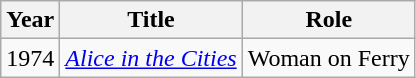<table class="wikitable plainrowheaders sortable">
<tr>
<th scope="col">Year</th>
<th scope="col">Title</th>
<th scope="col">Role</th>
</tr>
<tr>
<td>1974</td>
<td><em><a href='#'>Alice in the Cities</a></em></td>
<td>Woman on Ferry</td>
</tr>
</table>
